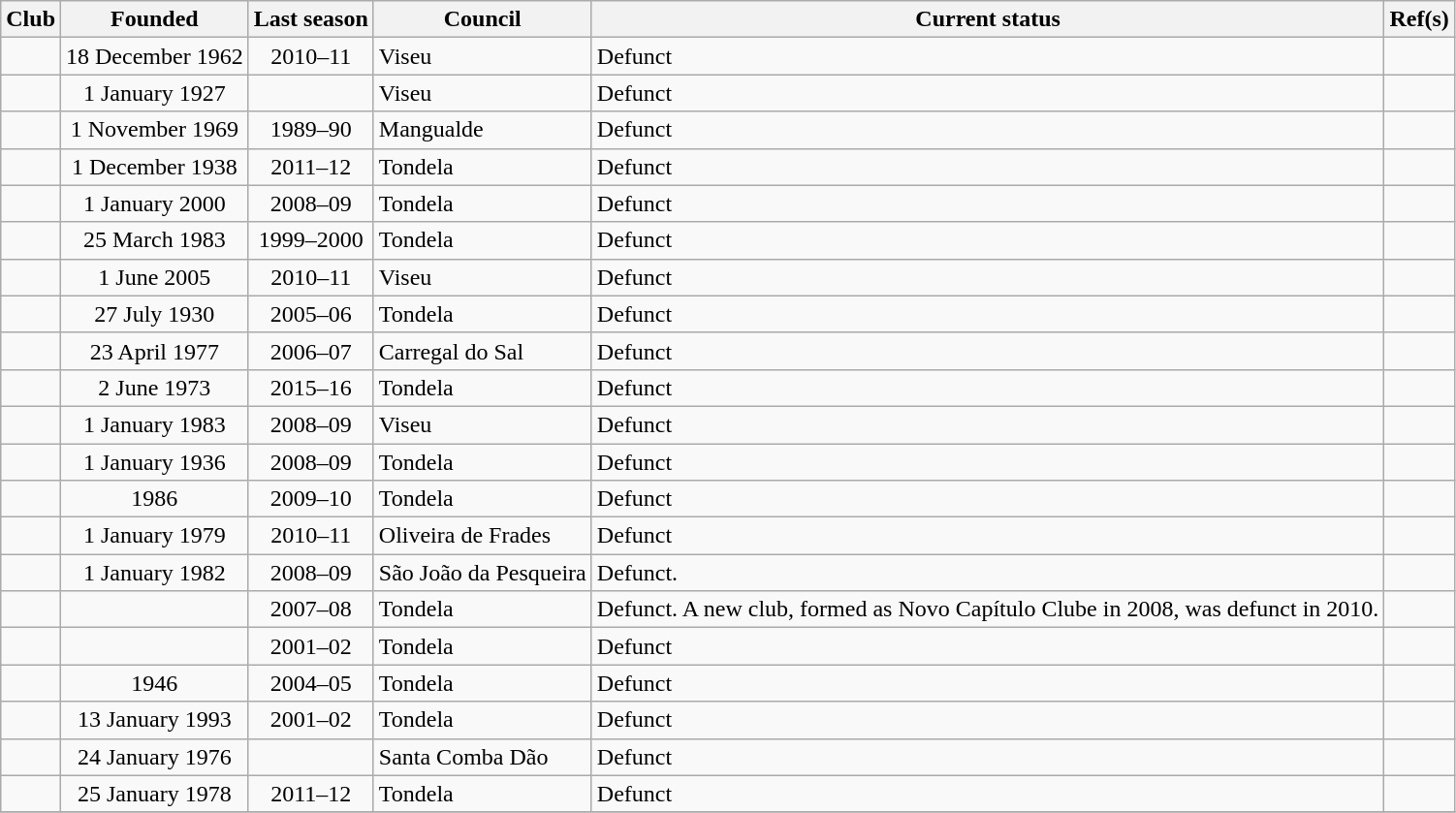<table class="wikitable sortable" style="text-align:left">
<tr>
<th>Club</th>
<th>Founded</th>
<th>Last season</th>
<th>Council</th>
<th>Current status</th>
<th class="unsortable">Ref(s)</th>
</tr>
<tr>
<td align=left></td>
<td align=center>18 December 1962</td>
<td align=center>2010–11</td>
<td>Viseu</td>
<td>Defunct</td>
<td align=center></td>
</tr>
<tr>
<td align=left></td>
<td align=center>1 January 1927</td>
<td align=center></td>
<td>Viseu</td>
<td>Defunct</td>
<td align=center></td>
</tr>
<tr>
<td align=left></td>
<td align=center>1 November 1969</td>
<td align=center>1989–90</td>
<td>Mangualde</td>
<td>Defunct</td>
<td align=center></td>
</tr>
<tr>
<td align=left></td>
<td align=center>1 December 1938</td>
<td align=center>2011–12</td>
<td>Tondela</td>
<td>Defunct</td>
<td align=center></td>
</tr>
<tr>
<td align=left></td>
<td align=center>1 January 2000</td>
<td align=center>2008–09</td>
<td>Tondela</td>
<td>Defunct</td>
<td align=center></td>
</tr>
<tr>
<td align=left></td>
<td align=center>25 March 1983</td>
<td align=center>1999–2000</td>
<td>Tondela</td>
<td>Defunct</td>
<td align=center></td>
</tr>
<tr>
<td align=left></td>
<td align=center>1 June 2005</td>
<td align=center>2010–11</td>
<td>Viseu</td>
<td>Defunct</td>
<td align=center></td>
</tr>
<tr>
<td align=left></td>
<td align=center>27 July 1930</td>
<td align=center>2005–06</td>
<td>Tondela</td>
<td>Defunct</td>
<td align=center></td>
</tr>
<tr>
<td align=left></td>
<td align=center>23 April 1977</td>
<td align=center>2006–07</td>
<td>Carregal do Sal</td>
<td>Defunct</td>
<td align=center></td>
</tr>
<tr>
<td align=left></td>
<td align=center>2 June 1973</td>
<td align=center>2015–16</td>
<td>Tondela</td>
<td>Defunct</td>
<td align=center></td>
</tr>
<tr>
<td align=left></td>
<td align=center>1 January 1983</td>
<td align=center>2008–09</td>
<td>Viseu</td>
<td>Defunct</td>
<td align=center></td>
</tr>
<tr>
<td align=left></td>
<td align=center>1 January 1936</td>
<td align=center>2008–09</td>
<td>Tondela</td>
<td>Defunct</td>
<td align=center></td>
</tr>
<tr>
<td align=left></td>
<td align=center>1986</td>
<td align=center>2009–10</td>
<td>Tondela</td>
<td>Defunct</td>
<td align=center></td>
</tr>
<tr>
<td align=left></td>
<td align=center>1 January 1979</td>
<td align=center>2010–11</td>
<td>Oliveira de Frades</td>
<td>Defunct</td>
<td align=center></td>
</tr>
<tr>
<td align=left></td>
<td align=center>1 January 1982</td>
<td align=center>2008–09</td>
<td>São João da Pesqueira</td>
<td>Defunct.</td>
<td align=center></td>
</tr>
<tr>
<td align=left></td>
<td align=center></td>
<td align=center>2007–08</td>
<td>Tondela</td>
<td>Defunct. A new club, formed as Novo Capítulo Clube in 2008, was defunct in 2010.</td>
<td align=center></td>
</tr>
<tr>
<td align=left></td>
<td align=center></td>
<td align=center>2001–02</td>
<td>Tondela</td>
<td>Defunct</td>
<td align=center></td>
</tr>
<tr>
<td align=left></td>
<td align=center>1946</td>
<td align=center>2004–05</td>
<td>Tondela</td>
<td>Defunct</td>
<td align=center></td>
</tr>
<tr>
<td align=left></td>
<td align=center>13 January 1993</td>
<td align=center>2001–02</td>
<td>Tondela</td>
<td>Defunct</td>
<td align=center></td>
</tr>
<tr>
<td align=left></td>
<td align=center>24 January 1976</td>
<td align=center></td>
<td>Santa Comba Dão</td>
<td>Defunct</td>
<td align=center></td>
</tr>
<tr>
<td align=left></td>
<td align=center>25 January 1978</td>
<td align=center>2011–12</td>
<td>Tondela</td>
<td>Defunct</td>
<td align=center></td>
</tr>
<tr>
</tr>
</table>
